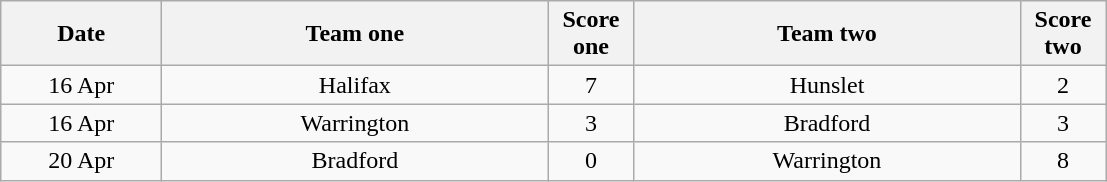<table class="wikitable" style="text-align: center">
<tr>
<th width=100>Date</th>
<th width=250>Team one</th>
<th width=50>Score one</th>
<th width=250>Team two</th>
<th width=50>Score two</th>
</tr>
<tr>
<td>16 Apr</td>
<td>Halifax</td>
<td>7</td>
<td>Hunslet</td>
<td>2</td>
</tr>
<tr>
<td>16 Apr</td>
<td>Warrington</td>
<td>3</td>
<td>Bradford</td>
<td>3</td>
</tr>
<tr>
<td>20 Apr</td>
<td>Bradford</td>
<td>0</td>
<td>Warrington</td>
<td>8</td>
</tr>
</table>
